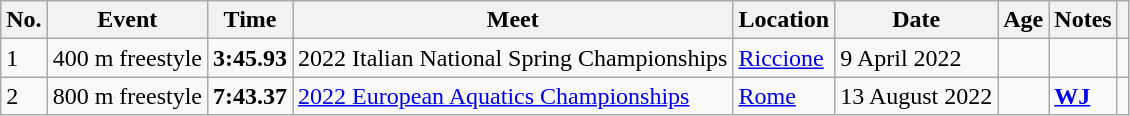<table class="wikitable">
<tr>
<th>No.</th>
<th>Event</th>
<th>Time</th>
<th>Meet</th>
<th>Location</th>
<th>Date</th>
<th>Age</th>
<th>Notes</th>
<th></th>
</tr>
<tr>
<td>1</td>
<td>400 m freestyle</td>
<td style="text-align:center;"><strong>3:45.93</strong></td>
<td>2022 Italian National Spring Championships</td>
<td><a href='#'>Riccione</a></td>
<td>9 April 2022</td>
<td style="text-align:center;"></td>
<td></td>
<td style="text-align:center;"></td>
</tr>
<tr>
<td>2</td>
<td>800 m freestyle</td>
<td style="text-align:center;"><strong>7:43.37</strong></td>
<td><a href='#'>2022 European Aquatics Championships</a></td>
<td><a href='#'>Rome</a></td>
<td>13 August 2022</td>
<td style="text-align:center;"></td>
<td><strong><a href='#'>WJ</a></strong></td>
<td style="text-align:center;"></td>
</tr>
</table>
